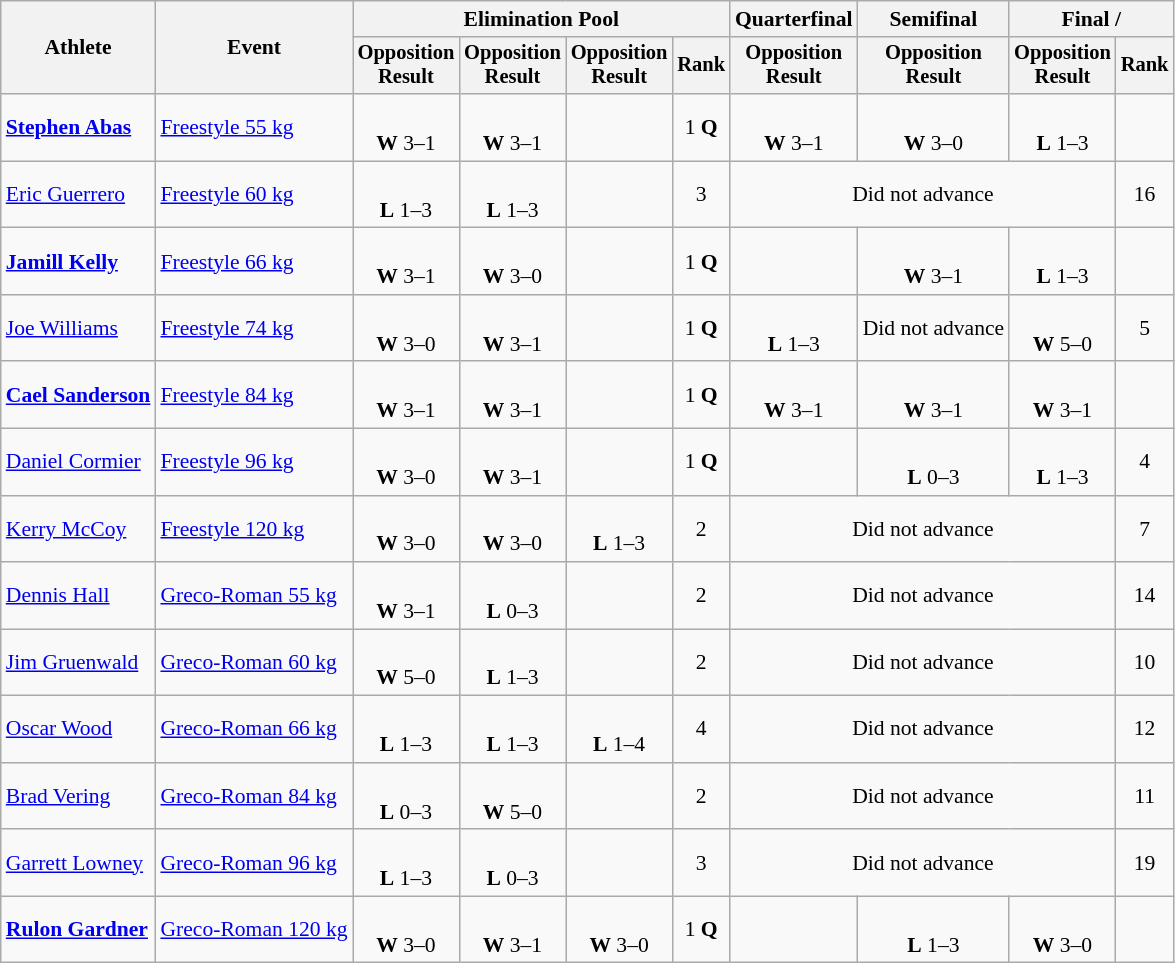<table class=wikitable style=font-size:90%;text-align:center>
<tr>
<th rowspan=2>Athlete</th>
<th rowspan=2>Event</th>
<th colspan=4>Elimination Pool</th>
<th>Quarterfinal</th>
<th>Semifinal</th>
<th colspan=2>Final / </th>
</tr>
<tr style="font-size: 95%">
<th>Opposition<br>Result</th>
<th>Opposition<br>Result</th>
<th>Opposition<br>Result</th>
<th>Rank</th>
<th>Opposition<br>Result</th>
<th>Opposition<br>Result</th>
<th>Opposition<br>Result</th>
<th>Rank</th>
</tr>
<tr>
<td align=left><strong><a href='#'>Stephen Abas</a></strong></td>
<td align=left><a href='#'>Freestyle 55 kg</a></td>
<td><br><strong>W</strong> 3–1 <sup></sup></td>
<td><br><strong>W</strong> 3–1 <sup></sup></td>
<td></td>
<td>1 <strong>Q</strong></td>
<td><br><strong>W</strong> 3–1 <sup></sup></td>
<td><br><strong>W</strong> 3–0 <sup></sup></td>
<td><br><strong>L</strong> 1–3 <sup></sup></td>
<td></td>
</tr>
<tr>
<td align=left><a href='#'>Eric Guerrero</a></td>
<td align=left><a href='#'>Freestyle 60 kg</a></td>
<td><br><strong>L</strong> 1–3 <sup></sup></td>
<td><br><strong>L</strong> 1–3 <sup></sup></td>
<td></td>
<td>3</td>
<td colspan=3>Did not advance</td>
<td>16</td>
</tr>
<tr>
<td align=left><strong><a href='#'>Jamill Kelly</a></strong></td>
<td align=left><a href='#'>Freestyle 66 kg</a></td>
<td><br><strong>W</strong> 3–1 <sup></sup></td>
<td><br><strong>W</strong> 3–0 <sup></sup></td>
<td></td>
<td>1 <strong>Q</strong></td>
<td></td>
<td><br><strong>W</strong> 3–1 <sup></sup></td>
<td><br><strong>L</strong> 1–3 <sup></sup></td>
<td></td>
</tr>
<tr>
<td align=left><a href='#'>Joe Williams</a></td>
<td align=left><a href='#'>Freestyle 74 kg</a></td>
<td><br><strong>W</strong> 3–0 <sup></sup></td>
<td><br><strong>W</strong> 3–1 <sup></sup></td>
<td></td>
<td>1 <strong>Q</strong></td>
<td><br><strong>L</strong> 1–3 <sup></sup></td>
<td>Did not advance</td>
<td><br><strong>W</strong> 5–0 <sup></sup></td>
<td>5</td>
</tr>
<tr>
<td align=left><strong><a href='#'>Cael Sanderson</a></strong></td>
<td align=left><a href='#'>Freestyle 84 kg</a></td>
<td><br><strong>W</strong> 3–1 <sup></sup></td>
<td><br><strong>W</strong> 3–1 <sup></sup></td>
<td></td>
<td>1 <strong>Q</strong></td>
<td><br><strong>W</strong> 3–1 <sup></sup></td>
<td><br><strong>W</strong> 3–1 <sup></sup></td>
<td><br><strong>W</strong> 3–1 <sup></sup></td>
<td></td>
</tr>
<tr>
<td align=left><a href='#'>Daniel Cormier</a></td>
<td align=left><a href='#'>Freestyle 96 kg</a></td>
<td><br><strong>W</strong> 3–0 <sup></sup></td>
<td><br><strong>W</strong> 3–1 <sup></sup></td>
<td></td>
<td>1 <strong>Q</strong></td>
<td></td>
<td><br><strong>L</strong> 0–3 <sup></sup></td>
<td><br><strong>L</strong> 1–3 <sup></sup></td>
<td>4</td>
</tr>
<tr>
<td align=left><a href='#'>Kerry McCoy</a></td>
<td align=left><a href='#'>Freestyle 120 kg</a></td>
<td><br><strong>W</strong> 3–0 <sup></sup></td>
<td><br><strong>W</strong> 3–0 <sup></sup></td>
<td><br><strong>L</strong> 1–3 <sup></sup></td>
<td>2</td>
<td colspan=3>Did not advance</td>
<td>7</td>
</tr>
<tr>
<td align=left><a href='#'>Dennis Hall</a></td>
<td align=left><a href='#'>Greco-Roman 55 kg</a></td>
<td><br><strong>W</strong> 3–1 <sup></sup></td>
<td><br><strong>L</strong> 0–3 <sup></sup></td>
<td></td>
<td>2</td>
<td colspan=3>Did not advance</td>
<td>14</td>
</tr>
<tr>
<td align=left><a href='#'>Jim Gruenwald</a></td>
<td align=left><a href='#'>Greco-Roman 60 kg</a></td>
<td><br><strong>W</strong> 5–0 <sup></sup></td>
<td><br><strong>L</strong> 1–3 <sup></sup></td>
<td></td>
<td>2</td>
<td colspan=3>Did not advance</td>
<td>10</td>
</tr>
<tr>
<td align=left><a href='#'>Oscar Wood</a></td>
<td align=left><a href='#'>Greco-Roman 66 kg</a></td>
<td><br><strong>L</strong> 1–3 <sup></sup></td>
<td><br><strong>L</strong> 1–3 <sup></sup></td>
<td><br><strong>L</strong> 1–4 <sup></sup></td>
<td>4</td>
<td colspan=3>Did not advance</td>
<td>12</td>
</tr>
<tr>
<td align=left><a href='#'>Brad Vering</a></td>
<td align=left><a href='#'>Greco-Roman 84 kg</a></td>
<td><br><strong>L</strong> 0–3 <sup></sup></td>
<td><br><strong>W</strong> 5–0 <sup></sup></td>
<td></td>
<td>2</td>
<td colspan=3>Did not advance</td>
<td>11</td>
</tr>
<tr>
<td align=left><a href='#'>Garrett Lowney</a></td>
<td align=left><a href='#'>Greco-Roman 96 kg</a></td>
<td><br><strong>L</strong> 1–3 <sup></sup></td>
<td><br><strong>L</strong> 0–3 <sup></sup></td>
<td></td>
<td>3</td>
<td colspan=3>Did not advance</td>
<td>19</td>
</tr>
<tr>
<td align=left><strong><a href='#'>Rulon Gardner</a></strong></td>
<td align=left><a href='#'>Greco-Roman 120 kg</a></td>
<td><br><strong>W</strong> 3–0 <sup></sup></td>
<td><br><strong>W</strong> 3–1 <sup></sup></td>
<td><br><strong>W</strong> 3–0 <sup></sup></td>
<td>1 <strong>Q</strong></td>
<td></td>
<td><br><strong>L</strong> 1–3 <sup></sup></td>
<td><br><strong>W</strong> 3–0 <sup></sup></td>
<td></td>
</tr>
</table>
